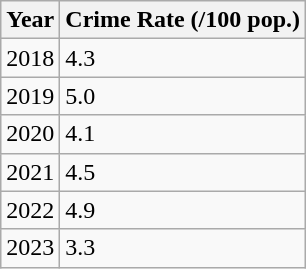<table class="wikitable">
<tr>
<th>Year</th>
<th>Crime Rate (/100 pop.)</th>
</tr>
<tr>
<td>2018</td>
<td>4.3</td>
</tr>
<tr>
<td>2019</td>
<td>5.0</td>
</tr>
<tr>
<td>2020</td>
<td>4.1</td>
</tr>
<tr>
<td>2021</td>
<td>4.5</td>
</tr>
<tr>
<td>2022</td>
<td>4.9</td>
</tr>
<tr>
<td>2023</td>
<td>3.3</td>
</tr>
</table>
